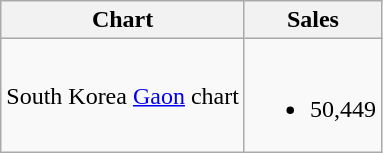<table class="wikitable">
<tr>
<th>Chart</th>
<th>Sales</th>
</tr>
<tr>
<td>South Korea <a href='#'>Gaon</a> chart</td>
<td align="center"><br><ul><li>50,449</li></ul></td>
</tr>
</table>
